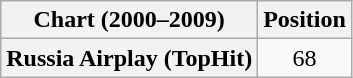<table class="wikitable plainrowheaders" style="text-align:center">
<tr>
<th>Chart (2000–2009)</th>
<th>Position</th>
</tr>
<tr>
<th scope="row">Russia Airplay (TopHit)</th>
<td>68</td>
</tr>
</table>
